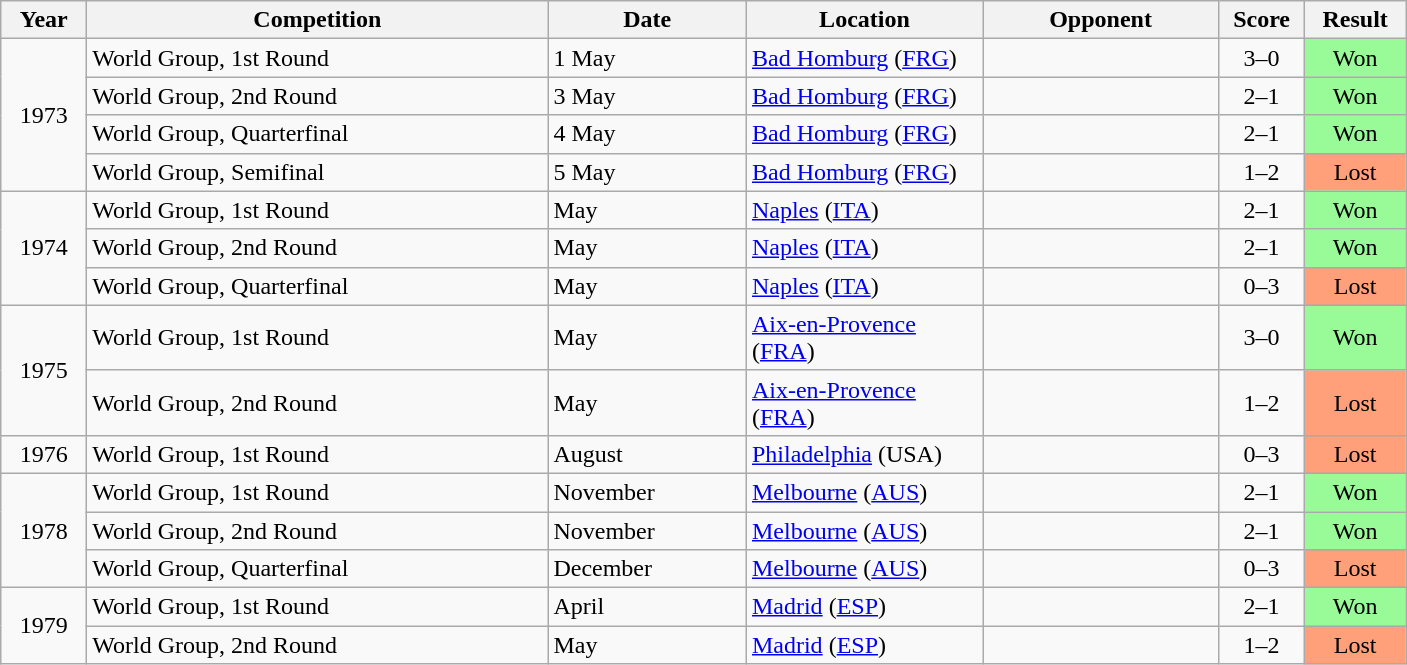<table class="wikitable">
<tr>
<th style="width:50px">Year</th>
<th style="width:300px">Competition</th>
<th style="width:125px">Date</th>
<th style="width:150px">Location</th>
<th style="width:150px">Opponent</th>
<th style="width:50px">Score</th>
<th style="width:60px">Result</th>
</tr>
<tr>
<td style="text-align:center;" rowspan="4">1973</td>
<td>World Group, 1st Round</td>
<td>1 May</td>
<td><a href='#'>Bad Homburg</a> (<a href='#'>FRG</a>)</td>
<td></td>
<td style="text-align:center;">3–0</td>
<td style="text-align:center; background:#98fb98;">Won</td>
</tr>
<tr>
<td>World Group, 2nd Round</td>
<td>3 May</td>
<td><a href='#'>Bad Homburg</a> (<a href='#'>FRG</a>)</td>
<td></td>
<td style="text-align:center;">2–1</td>
<td style="text-align:center; background:#98fb98;">Won</td>
</tr>
<tr>
<td>World Group, Quarterfinal</td>
<td>4 May</td>
<td><a href='#'>Bad Homburg</a> (<a href='#'>FRG</a>)</td>
<td></td>
<td style="text-align:center;">2–1</td>
<td style="text-align:center; background:#98fb98;">Won</td>
</tr>
<tr>
<td>World Group, Semifinal</td>
<td>5 May</td>
<td><a href='#'>Bad Homburg</a> (<a href='#'>FRG</a>)</td>
<td></td>
<td style="text-align:center;">1–2</td>
<td style="text-align:center; background:#ffa07a;">Lost</td>
</tr>
<tr>
<td style="text-align:center;" rowspan="3">1974</td>
<td>World Group, 1st Round</td>
<td>May</td>
<td><a href='#'>Naples</a> (<a href='#'>ITA</a>)</td>
<td></td>
<td style="text-align:center;">2–1</td>
<td style="text-align:center; background:#98fb98;">Won</td>
</tr>
<tr>
<td>World Group, 2nd Round</td>
<td>May</td>
<td><a href='#'>Naples</a> (<a href='#'>ITA</a>)</td>
<td></td>
<td style="text-align:center;">2–1</td>
<td style="text-align:center; background:#98fb98;">Won</td>
</tr>
<tr>
<td>World Group, Quarterfinal</td>
<td>May</td>
<td><a href='#'>Naples</a> (<a href='#'>ITA</a>)</td>
<td></td>
<td style="text-align:center;">0–3</td>
<td style="text-align:center; background:#ffa07a;">Lost</td>
</tr>
<tr>
<td style="text-align:center;" rowspan="2">1975</td>
<td>World Group, 1st Round</td>
<td>May</td>
<td><a href='#'>Aix-en-Provence</a> (<a href='#'>FRA</a>)</td>
<td></td>
<td style="text-align:center;">3–0</td>
<td style="text-align:center; background:#98fb98;">Won</td>
</tr>
<tr>
<td>World Group, 2nd Round</td>
<td>May</td>
<td><a href='#'>Aix-en-Provence</a> (<a href='#'>FRA</a>)</td>
<td></td>
<td style="text-align:center;">1–2</td>
<td style="text-align:center; background:#ffa07a;">Lost</td>
</tr>
<tr>
<td style="text-align:center;">1976</td>
<td>World Group, 1st Round</td>
<td>August</td>
<td><a href='#'>Philadelphia</a> (USA)</td>
<td></td>
<td style="text-align:center;">0–3</td>
<td style="text-align:center; background:#ffa07a;">Lost</td>
</tr>
<tr>
<td style="text-align:center;" rowspan="3">1978</td>
<td>World Group, 1st Round</td>
<td>November</td>
<td><a href='#'>Melbourne</a> (<a href='#'>AUS</a>)</td>
<td></td>
<td style="text-align:center;">2–1</td>
<td style="text-align:center; background:#98fb98;">Won</td>
</tr>
<tr>
<td>World Group, 2nd Round</td>
<td>November</td>
<td><a href='#'>Melbourne</a> (<a href='#'>AUS</a>)</td>
<td></td>
<td style="text-align:center;">2–1</td>
<td style="text-align:center; background:#98fb98;">Won</td>
</tr>
<tr>
<td>World Group, Quarterfinal</td>
<td>December</td>
<td><a href='#'>Melbourne</a> (<a href='#'>AUS</a>)</td>
<td></td>
<td style="text-align:center;">0–3</td>
<td style="text-align:center; background:#ffa07a;">Lost</td>
</tr>
<tr>
<td style="text-align:center;" rowspan="2">1979</td>
<td>World Group, 1st Round</td>
<td>April</td>
<td><a href='#'>Madrid</a> (<a href='#'>ESP</a>)</td>
<td></td>
<td style="text-align:center;">2–1</td>
<td style="text-align:center; background:#98fb98;">Won</td>
</tr>
<tr>
<td>World Group, 2nd Round</td>
<td>May</td>
<td><a href='#'>Madrid</a> (<a href='#'>ESP</a>)</td>
<td></td>
<td style="text-align:center;">1–2</td>
<td style="text-align:center; background:#ffa07a;">Lost</td>
</tr>
</table>
